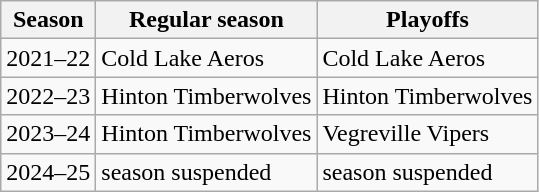<table class="wikitable">
<tr>
<th>Season</th>
<th>Regular season</th>
<th>Playoffs</th>
</tr>
<tr>
<td>2021–22</td>
<td>Cold Lake Aeros</td>
<td>Cold Lake Aeros</td>
</tr>
<tr>
<td>2022–23</td>
<td>Hinton Timberwolves</td>
<td>Hinton Timberwolves</td>
</tr>
<tr>
<td>2023–24</td>
<td>Hinton Timberwolves</td>
<td>Vegreville Vipers</td>
</tr>
<tr>
<td>2024–25</td>
<td>season suspended</td>
<td>season suspended</td>
</tr>
</table>
